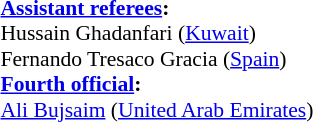<table width=100% style="font-size: 90%">
<tr>
<td><br><strong><a href='#'>Assistant referees</a>:</strong>
<br> Hussain Ghadanfari (<a href='#'>Kuwait</a>)
<br> Fernando Tresaco Gracia (<a href='#'>Spain</a>)
<br><strong><a href='#'>Fourth official</a>:</strong>
<br><a href='#'>Ali Bujsaim</a> (<a href='#'>United Arab Emirates</a>)</td>
</tr>
</table>
